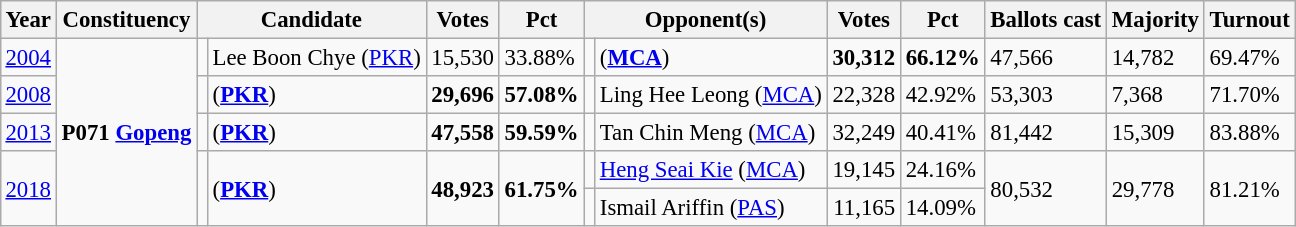<table class="wikitable" style="margin:0.5em ; font-size:95%">
<tr>
<th>Year</th>
<th>Constituency</th>
<th colspan=2>Candidate</th>
<th>Votes</th>
<th>Pct</th>
<th colspan=2>Opponent(s)</th>
<th>Votes</th>
<th>Pct</th>
<th>Ballots cast</th>
<th>Majority</th>
<th>Turnout</th>
</tr>
<tr>
<td><a href='#'>2004</a></td>
<td rowspan=5><strong>P071 <a href='#'>Gopeng</a></strong></td>
<td></td>
<td>Lee Boon Chye (<a href='#'>PKR</a>)</td>
<td align="right">15,530</td>
<td>33.88%</td>
<td></td>
<td> (<a href='#'><strong>MCA</strong></a>)</td>
<td align="right"><strong>30,312</strong></td>
<td><strong>66.12%</strong></td>
<td>47,566</td>
<td>14,782</td>
<td>69.47%</td>
</tr>
<tr>
<td><a href='#'>2008</a></td>
<td></td>
<td> (<a href='#'><strong>PKR</strong></a>)</td>
<td align="right"><strong>29,696</strong></td>
<td><strong>57.08%</strong></td>
<td></td>
<td>Ling Hee Leong (<a href='#'>MCA</a>)</td>
<td align="right">22,328</td>
<td>42.92%</td>
<td>53,303</td>
<td>7,368</td>
<td>71.70%</td>
</tr>
<tr>
<td><a href='#'>2013</a></td>
<td></td>
<td> (<a href='#'><strong>PKR</strong></a>)</td>
<td align="right"><strong>47,558</strong></td>
<td><strong>59.59%</strong></td>
<td></td>
<td>Tan Chin Meng (<a href='#'>MCA</a>)</td>
<td align="right">32,249</td>
<td>40.41%</td>
<td>81,442</td>
<td>15,309</td>
<td>83.88%</td>
</tr>
<tr>
<td rowspan=2><a href='#'>2018</a></td>
<td rowspan=2 ></td>
<td rowspan=2> (<a href='#'><strong>PKR</strong></a>)</td>
<td rowspan=2 align=right><strong>48,923</strong></td>
<td rowspan=2><strong>61.75%</strong></td>
<td></td>
<td><a href='#'>Heng Seai Kie</a> (<a href='#'>MCA</a>)</td>
<td align=right>19,145</td>
<td>24.16%</td>
<td rowspan=2>80,532</td>
<td rowspan=2>29,778</td>
<td rowspan=2>81.21%</td>
</tr>
<tr>
<td></td>
<td>Ismail Ariffin (<a href='#'>PAS</a>)</td>
<td align="right">11,165</td>
<td>14.09%</td>
</tr>
</table>
